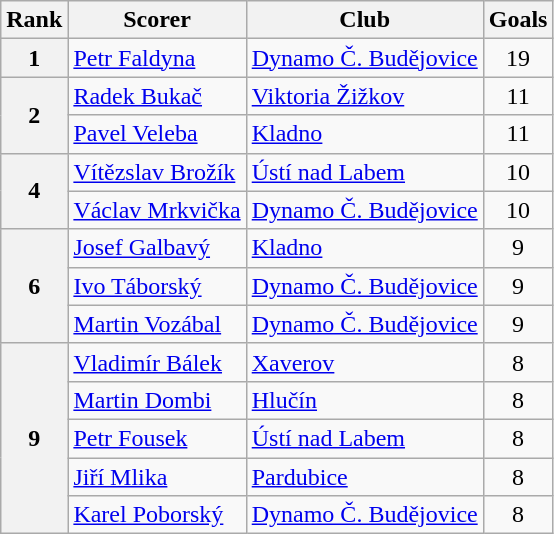<table class="wikitable" style="text-align:center">
<tr>
<th>Rank</th>
<th>Scorer</th>
<th>Club</th>
<th>Goals</th>
</tr>
<tr>
<th>1</th>
<td align="left"> <a href='#'>Petr Faldyna</a></td>
<td align="left"><a href='#'>Dynamo Č. Budějovice</a></td>
<td>19</td>
</tr>
<tr>
<th rowspan="2">2</th>
<td align="left"> <a href='#'>Radek Bukač</a></td>
<td align="left"><a href='#'>Viktoria Žižkov</a></td>
<td>11</td>
</tr>
<tr>
<td align="left"> <a href='#'>Pavel Veleba</a></td>
<td align="left"><a href='#'>Kladno</a></td>
<td>11</td>
</tr>
<tr>
<th rowspan="2">4</th>
<td align="left"> <a href='#'>Vítězslav Brožík</a></td>
<td align="left"><a href='#'>Ústí nad Labem</a></td>
<td>10</td>
</tr>
<tr>
<td align="left"> <a href='#'>Václav Mrkvička</a></td>
<td align="left"><a href='#'>Dynamo Č. Budějovice</a></td>
<td>10</td>
</tr>
<tr>
<th rowspan="3">6</th>
<td align="left"> <a href='#'>Josef Galbavý</a></td>
<td align="left"><a href='#'>Kladno</a></td>
<td>9</td>
</tr>
<tr>
<td align="left"> <a href='#'>Ivo Táborský</a></td>
<td align="left"><a href='#'>Dynamo Č. Budějovice</a></td>
<td>9</td>
</tr>
<tr>
<td align="left"> <a href='#'>Martin Vozábal</a></td>
<td align="left"><a href='#'>Dynamo Č. Budějovice</a></td>
<td>9</td>
</tr>
<tr>
<th rowspan="5">9</th>
<td align="left"> <a href='#'>Vladimír Bálek</a></td>
<td align="left"><a href='#'>Xaverov</a></td>
<td>8</td>
</tr>
<tr>
<td align="left"> <a href='#'>Martin Dombi</a></td>
<td align="left"><a href='#'>Hlučín</a></td>
<td>8</td>
</tr>
<tr>
<td align="left"> <a href='#'>Petr Fousek</a></td>
<td align="left"><a href='#'>Ústí nad Labem</a></td>
<td>8</td>
</tr>
<tr>
<td align="left"> <a href='#'>Jiří Mlika</a></td>
<td align="left"><a href='#'>Pardubice</a></td>
<td>8</td>
</tr>
<tr>
<td align="left"> <a href='#'>Karel Poborský</a></td>
<td align="left"><a href='#'>Dynamo Č. Budějovice</a></td>
<td>8</td>
</tr>
</table>
